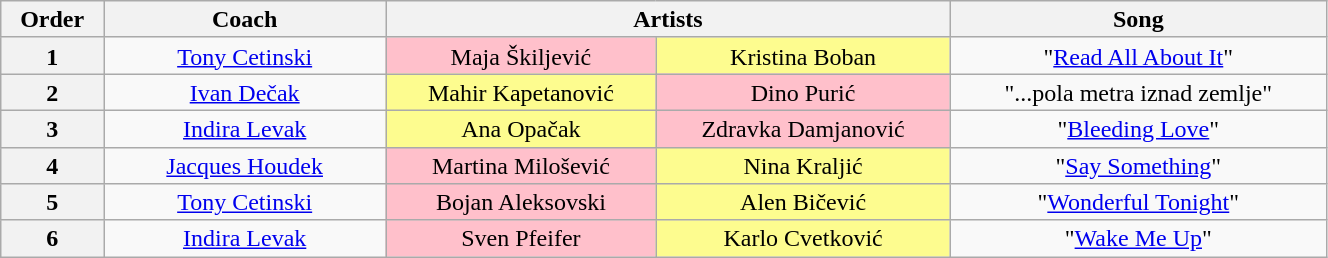<table class="wikitable" style="text-align:center; line-height:17px; width:70%;">
<tr>
<th width="05%">Order</th>
<th width="15%">Coach</th>
<th colspan="2" width="30%">Artists</th>
<th width="20%">Song</th>
</tr>
<tr>
<th scope="col">1</th>
<td><a href='#'>Tony Cetinski</a></td>
<td style="background:pink">Maja Škiljević</td>
<td style="background:#fdfc8f">Kristina Boban</td>
<td>"<a href='#'>Read All About It</a>"</td>
</tr>
<tr>
<th scope="col">2</th>
<td><a href='#'>Ivan Dečak</a></td>
<td style="background:#fdfc8f">Mahir Kapetanović</td>
<td style="background:pink">Dino Purić</td>
<td>"...pola metra iznad zemlje"</td>
</tr>
<tr>
<th scope="col">3</th>
<td><a href='#'>Indira Levak</a></td>
<td style="background:#fdfc8f">Ana Opačak</td>
<td style="background:pink">Zdravka Damjanović</td>
<td>"<a href='#'>Bleeding Love</a>"</td>
</tr>
<tr>
<th scope="col">4</th>
<td><a href='#'>Jacques Houdek</a></td>
<td style="background:pink">Martina Milošević</td>
<td style="background:#fdfc8f">Nina Kraljić</td>
<td>"<a href='#'>Say Something</a>"</td>
</tr>
<tr>
<th scope="col">5</th>
<td><a href='#'>Tony Cetinski</a></td>
<td style="background:pink">Bojan Aleksovski</td>
<td style="background:#fdfc8f">Alen Bičević</td>
<td>"<a href='#'>Wonderful Tonight</a>"</td>
</tr>
<tr>
<th scope="col">6</th>
<td><a href='#'>Indira Levak</a></td>
<td style="background:pink">Sven Pfeifer</td>
<td style="background:#fdfc8f">Karlo Cvetković</td>
<td>"<a href='#'>Wake Me Up</a>"</td>
</tr>
</table>
